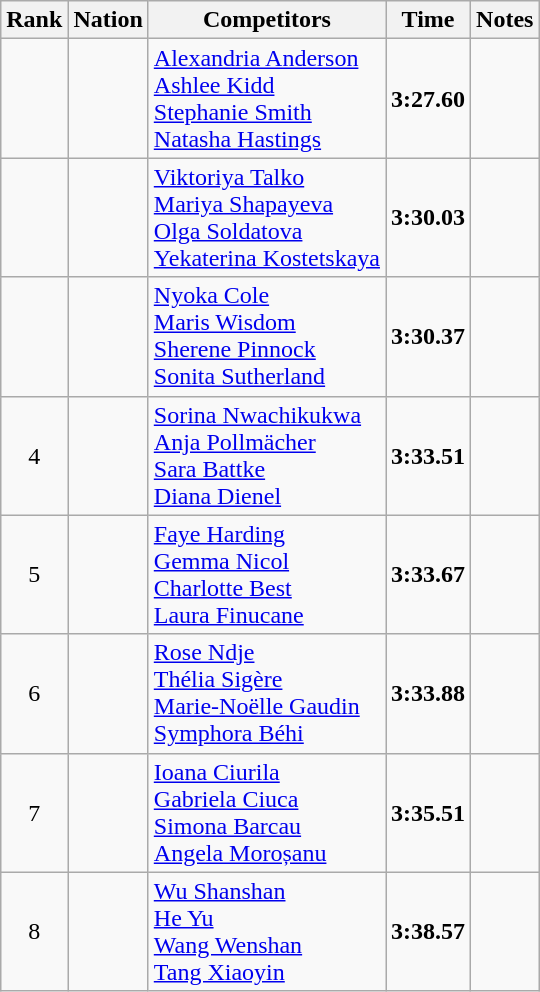<table class="wikitable sortable" style="text-align:center">
<tr>
<th>Rank</th>
<th>Nation</th>
<th>Competitors</th>
<th>Time</th>
<th>Notes</th>
</tr>
<tr>
<td></td>
<td align=left></td>
<td align=left><a href='#'>Alexandria Anderson</a><br><a href='#'>Ashlee Kidd</a><br><a href='#'>Stephanie Smith</a><br><a href='#'>Natasha Hastings</a></td>
<td><strong>3:27.60</strong></td>
<td></td>
</tr>
<tr>
<td></td>
<td align=left></td>
<td align=left><a href='#'>Viktoriya Talko</a><br><a href='#'>Mariya Shapayeva</a><br><a href='#'>Olga Soldatova</a><br><a href='#'>Yekaterina Kostetskaya</a></td>
<td><strong>3:30.03</strong></td>
<td></td>
</tr>
<tr>
<td></td>
<td align=left></td>
<td align=left><a href='#'>Nyoka Cole</a><br><a href='#'>Maris Wisdom</a><br><a href='#'>Sherene Pinnock</a><br><a href='#'>Sonita Sutherland</a></td>
<td><strong>3:30.37</strong></td>
<td></td>
</tr>
<tr>
<td>4</td>
<td align=left></td>
<td align=left><a href='#'>Sorina Nwachikukwa</a><br><a href='#'>Anja Pollmächer</a><br><a href='#'>Sara Battke</a><br><a href='#'>Diana Dienel</a></td>
<td><strong>3:33.51</strong></td>
<td></td>
</tr>
<tr>
<td>5</td>
<td align=left></td>
<td align=left><a href='#'>Faye Harding</a><br><a href='#'>Gemma Nicol</a><br><a href='#'>Charlotte Best</a><br><a href='#'>Laura Finucane</a></td>
<td><strong>3:33.67</strong></td>
<td></td>
</tr>
<tr>
<td>6</td>
<td align=left></td>
<td align=left><a href='#'>Rose Ndje</a><br><a href='#'>Thélia Sigère</a><br><a href='#'>Marie-Noëlle Gaudin</a><br><a href='#'>Symphora Béhi</a></td>
<td><strong>3:33.88</strong></td>
<td></td>
</tr>
<tr>
<td>7</td>
<td align=left></td>
<td align=left><a href='#'>Ioana Ciurila</a><br><a href='#'>Gabriela Ciuca</a><br><a href='#'>Simona Barcau</a><br><a href='#'>Angela Moroșanu</a></td>
<td><strong>3:35.51</strong></td>
<td></td>
</tr>
<tr>
<td>8</td>
<td align=left></td>
<td align=left><a href='#'>Wu Shanshan</a><br><a href='#'>He Yu</a><br><a href='#'>Wang Wenshan</a><br><a href='#'>Tang Xiaoyin</a></td>
<td><strong>3:38.57</strong></td>
<td></td>
</tr>
</table>
